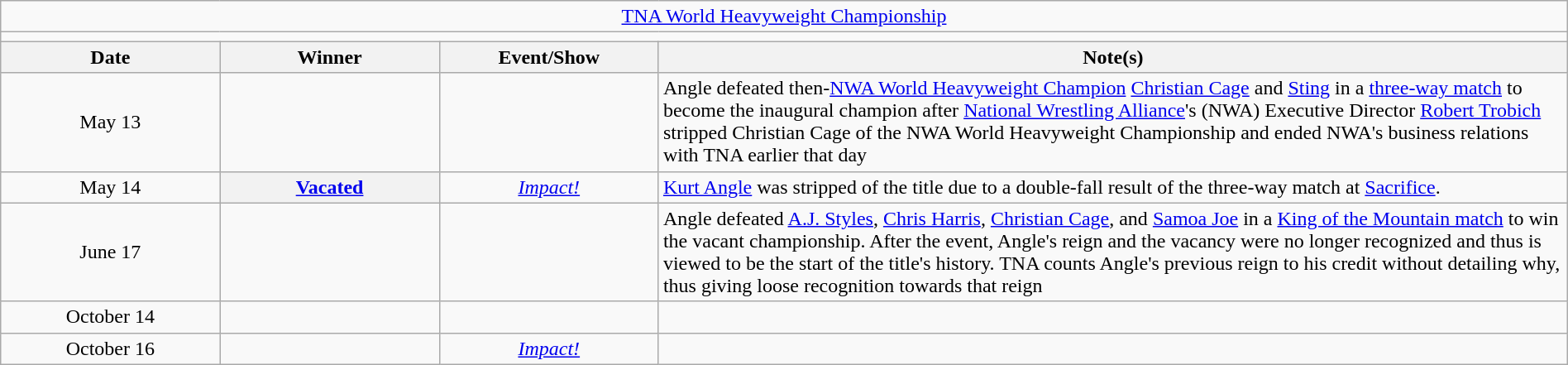<table class="wikitable" style="text-align:center; width:100%;">
<tr>
<td colspan="5"><a href='#'>TNA World Heavyweight Championship</a></td>
</tr>
<tr>
<td colspan="5"><strong></strong></td>
</tr>
<tr>
<th width="14%">Date</th>
<th width="14%">Winner</th>
<th width="14%">Event/Show</th>
<th width="58%">Note(s)</th>
</tr>
<tr>
<td>May 13</td>
<td></td>
<td></td>
<td align="left">Angle defeated then-<a href='#'>NWA World Heavyweight Champion</a> <a href='#'>Christian Cage</a> and <a href='#'>Sting</a> in a <a href='#'>three-way match</a> to become the inaugural champion after <a href='#'>National Wrestling Alliance</a>'s (NWA) Executive Director <a href='#'>Robert Trobich</a> stripped Christian Cage of the NWA World Heavyweight Championship and ended NWA's business relations with TNA earlier that day</td>
</tr>
<tr>
<td>May 14<br></td>
<th><a href='#'>Vacated</a></th>
<td><em><a href='#'>Impact!</a></em></td>
<td align="left"><a href='#'>Kurt Angle</a> was stripped of the title due to a double-fall result of the three-way match at <a href='#'>Sacrifice</a>.</td>
</tr>
<tr>
<td>June 17</td>
<td></td>
<td></td>
<td align="left">Angle defeated <a href='#'>A.J. Styles</a>, <a href='#'>Chris Harris</a>, <a href='#'>Christian Cage</a>, and <a href='#'>Samoa Joe</a> in a <a href='#'>King of the Mountain match</a> to win the vacant championship. After the event, Angle's reign and the vacancy were no longer recognized and thus is viewed to be the start of the title's history. TNA counts Angle's previous reign to his credit without detailing why, thus giving loose recognition towards that reign</td>
</tr>
<tr>
<td>October 14</td>
<td></td>
<td></td>
<td align="left"></td>
</tr>
<tr>
<td>October 16<br></td>
<td></td>
<td><em><a href='#'>Impact!</a></em></td>
<td></td>
</tr>
</table>
